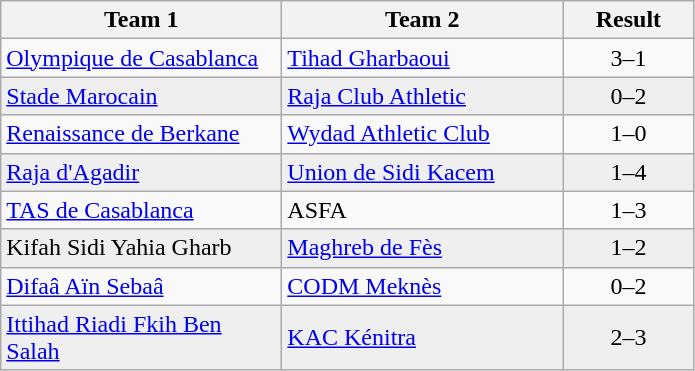<table class="wikitable">
<tr>
<th width="180">Team 1</th>
<th width="180">Team 2</th>
<th width="80">Result</th>
</tr>
<tr>
<td><a href='#'>Olympique de Casablanca</a></td>
<td><a href='#'>Tihad Gharbaoui</a></td>
<td align="center">3–1</td>
</tr>
<tr style="background:#EFEFEF">
<td><a href='#'>Stade Marocain</a></td>
<td><a href='#'>Raja Club Athletic</a></td>
<td align="center">0–2</td>
</tr>
<tr>
<td><a href='#'>Renaissance de Berkane</a></td>
<td><a href='#'>Wydad Athletic Club</a></td>
<td align="center">1–0</td>
</tr>
<tr style="background:#EFEFEF">
<td><a href='#'>Raja d'Agadir</a></td>
<td><a href='#'>Union de Sidi Kacem</a></td>
<td align="center">1–4</td>
</tr>
<tr>
<td><a href='#'>TAS de Casablanca</a></td>
<td>ASFA</td>
<td align="center">1–3</td>
</tr>
<tr style="background:#EFEFEF">
<td>Kifah Sidi Yahia Gharb</td>
<td><a href='#'>Maghreb de Fès</a></td>
<td align="center">1–2</td>
</tr>
<tr>
<td><a href='#'>Difaâ Aïn Sebaâ</a></td>
<td><a href='#'>CODM Meknès</a></td>
<td align="center">0–2</td>
</tr>
<tr style="background:#EFEFEF">
<td><a href='#'>Ittihad Riadi Fkih Ben Salah</a></td>
<td><a href='#'>KAC Kénitra</a></td>
<td align="center">2–3</td>
</tr>
</table>
